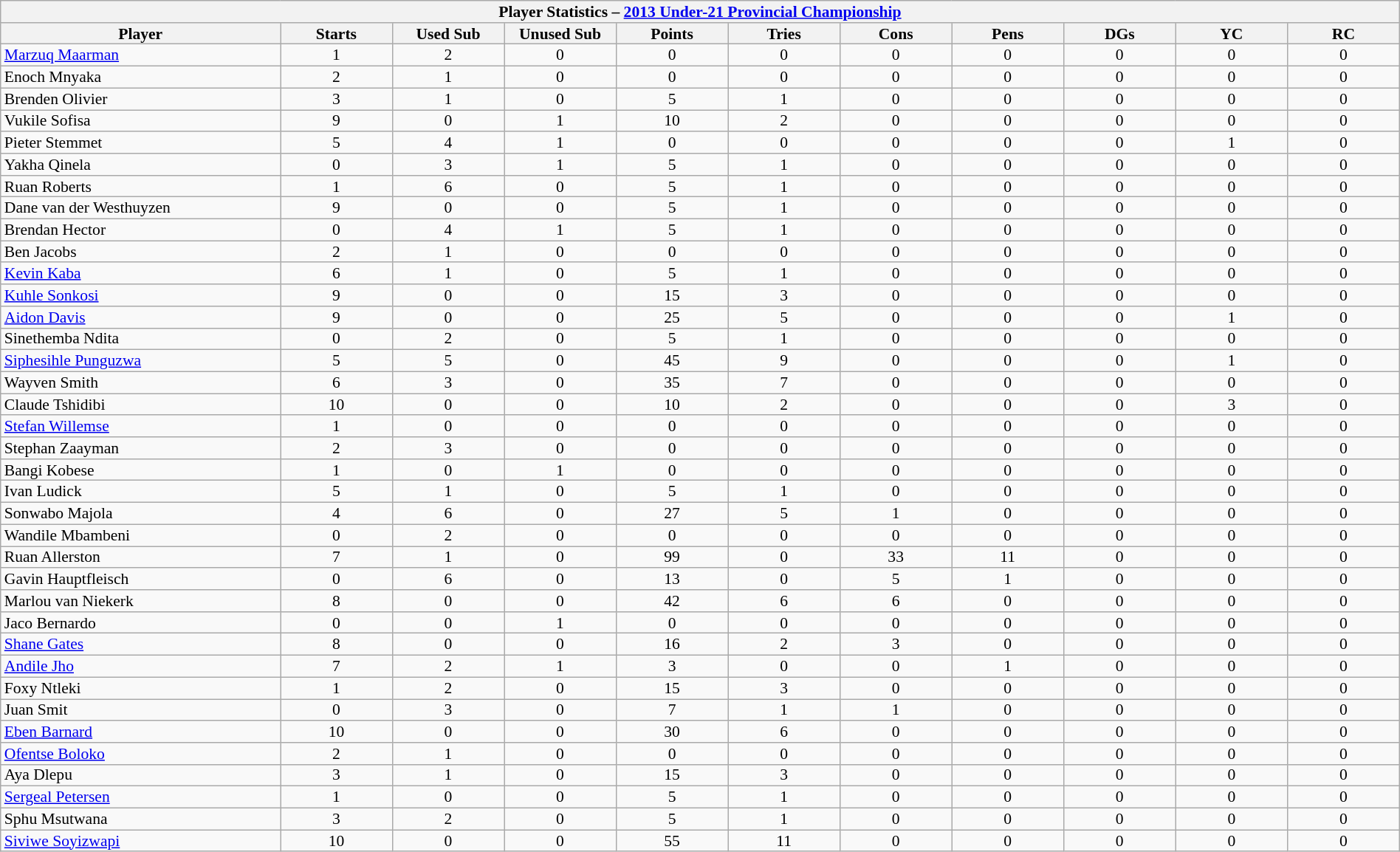<table class="wikitable sortable"  style="text-align:center; line-height:90%; font-size:90%; width:100%;">
<tr>
<th colspan=11>Player Statistics – <a href='#'>2013 Under-21 Provincial Championship</a></th>
</tr>
<tr>
<th style="width:20%;">Player</th>
<th style="width:8%;">Starts</th>
<th style="width:8%;">Used Sub</th>
<th style="width:8%;">Unused Sub</th>
<th style="width:8%;">Points</th>
<th style="width:8%;">Tries</th>
<th style="width:8%;">Cons</th>
<th style="width:8%;">Pens</th>
<th style="width:8%;">DGs</th>
<th style="width:8%;">YC</th>
<th style="width:8%;">RC<br></th>
</tr>
<tr>
<td align=left><a href='#'>Marzuq Maarman</a></td>
<td>1</td>
<td>2</td>
<td>0</td>
<td>0</td>
<td>0</td>
<td>0</td>
<td>0</td>
<td>0</td>
<td>0</td>
<td>0</td>
</tr>
<tr>
<td align=left>Enoch Mnyaka</td>
<td>2</td>
<td>1</td>
<td>0</td>
<td>0</td>
<td>0</td>
<td>0</td>
<td>0</td>
<td>0</td>
<td>0</td>
<td>0</td>
</tr>
<tr>
<td align=left>Brenden Olivier</td>
<td>3</td>
<td>1</td>
<td>0</td>
<td>5</td>
<td>1</td>
<td>0</td>
<td>0</td>
<td>0</td>
<td>0</td>
<td>0</td>
</tr>
<tr>
<td align=left>Vukile Sofisa</td>
<td>9</td>
<td>0</td>
<td>1</td>
<td>10</td>
<td>2</td>
<td>0</td>
<td>0</td>
<td>0</td>
<td>0</td>
<td>0</td>
</tr>
<tr>
<td align=left>Pieter Stemmet</td>
<td>5</td>
<td>4</td>
<td>1</td>
<td>0</td>
<td>0</td>
<td>0</td>
<td>0</td>
<td>0</td>
<td>1</td>
<td>0</td>
</tr>
<tr>
<td align=left>Yakha Qinela</td>
<td>0</td>
<td>3</td>
<td>1</td>
<td>5</td>
<td>1</td>
<td>0</td>
<td>0</td>
<td>0</td>
<td>0</td>
<td>0</td>
</tr>
<tr>
<td align=left>Ruan Roberts</td>
<td>1</td>
<td>6</td>
<td>0</td>
<td>5</td>
<td>1</td>
<td>0</td>
<td>0</td>
<td>0</td>
<td>0</td>
<td>0</td>
</tr>
<tr>
<td align=left>Dane van der Westhuyzen</td>
<td>9</td>
<td>0</td>
<td>0</td>
<td>5</td>
<td>1</td>
<td>0</td>
<td>0</td>
<td>0</td>
<td>0</td>
<td>0</td>
</tr>
<tr>
<td align=left>Brendan Hector</td>
<td>0</td>
<td>4</td>
<td>1</td>
<td>5</td>
<td>1</td>
<td>0</td>
<td>0</td>
<td>0</td>
<td>0</td>
<td>0</td>
</tr>
<tr>
<td align=left>Ben Jacobs</td>
<td>2</td>
<td>1</td>
<td>0</td>
<td>0</td>
<td>0</td>
<td>0</td>
<td>0</td>
<td>0</td>
<td>0</td>
<td>0</td>
</tr>
<tr>
<td align=left><a href='#'>Kevin Kaba</a></td>
<td>6</td>
<td>1</td>
<td>0</td>
<td>5</td>
<td>1</td>
<td>0</td>
<td>0</td>
<td>0</td>
<td>0</td>
<td>0</td>
</tr>
<tr>
<td align=left><a href='#'>Kuhle Sonkosi</a></td>
<td>9</td>
<td>0</td>
<td>0</td>
<td>15</td>
<td>3</td>
<td>0</td>
<td>0</td>
<td>0</td>
<td>0</td>
<td>0</td>
</tr>
<tr>
<td align=left><a href='#'>Aidon Davis</a></td>
<td>9</td>
<td>0</td>
<td>0</td>
<td>25</td>
<td>5</td>
<td>0</td>
<td>0</td>
<td>0</td>
<td>1</td>
<td>0</td>
</tr>
<tr>
<td align=left>Sinethemba Ndita</td>
<td>0</td>
<td>2</td>
<td>0</td>
<td>5</td>
<td>1</td>
<td>0</td>
<td>0</td>
<td>0</td>
<td>0</td>
<td>0</td>
</tr>
<tr>
<td align=left><a href='#'>Siphesihle Punguzwa</a></td>
<td>5</td>
<td>5</td>
<td>0</td>
<td>45</td>
<td>9</td>
<td>0</td>
<td>0</td>
<td>0</td>
<td>1</td>
<td>0</td>
</tr>
<tr>
<td align=left>Wayven Smith</td>
<td>6</td>
<td>3</td>
<td>0</td>
<td>35</td>
<td>7</td>
<td>0</td>
<td>0</td>
<td>0</td>
<td>0</td>
<td>0</td>
</tr>
<tr>
<td align=left>Claude Tshidibi</td>
<td>10</td>
<td>0</td>
<td>0</td>
<td>10</td>
<td>2</td>
<td>0</td>
<td>0</td>
<td>0</td>
<td>3</td>
<td>0</td>
</tr>
<tr>
<td align=left><a href='#'>Stefan Willemse</a></td>
<td>1</td>
<td>0</td>
<td>0</td>
<td>0</td>
<td>0</td>
<td>0</td>
<td>0</td>
<td>0</td>
<td>0</td>
<td>0</td>
</tr>
<tr>
<td align=left>Stephan Zaayman</td>
<td>2</td>
<td>3</td>
<td>0</td>
<td>0</td>
<td>0</td>
<td>0</td>
<td>0</td>
<td>0</td>
<td>0</td>
<td>0</td>
</tr>
<tr>
<td align=left>Bangi Kobese</td>
<td>1</td>
<td>0</td>
<td>1</td>
<td>0</td>
<td>0</td>
<td>0</td>
<td>0</td>
<td>0</td>
<td>0</td>
<td>0</td>
</tr>
<tr>
<td align=left>Ivan Ludick</td>
<td>5</td>
<td>1</td>
<td>0</td>
<td>5</td>
<td>1</td>
<td>0</td>
<td>0</td>
<td>0</td>
<td>0</td>
<td>0</td>
</tr>
<tr>
<td align=left>Sonwabo Majola</td>
<td>4</td>
<td>6</td>
<td>0</td>
<td>27</td>
<td>5</td>
<td>1</td>
<td>0</td>
<td>0</td>
<td>0</td>
<td>0</td>
</tr>
<tr>
<td align=left>Wandile Mbambeni</td>
<td>0</td>
<td>2</td>
<td>0</td>
<td>0</td>
<td>0</td>
<td>0</td>
<td>0</td>
<td>0</td>
<td>0</td>
<td>0</td>
</tr>
<tr>
<td align=left>Ruan Allerston</td>
<td>7</td>
<td>1</td>
<td>0</td>
<td>99</td>
<td>0</td>
<td>33</td>
<td>11</td>
<td>0</td>
<td>0</td>
<td>0</td>
</tr>
<tr>
<td align=left>Gavin Hauptfleisch</td>
<td>0</td>
<td>6</td>
<td>0</td>
<td>13</td>
<td>0</td>
<td>5</td>
<td>1</td>
<td>0</td>
<td>0</td>
<td>0</td>
</tr>
<tr>
<td align=left>Marlou van Niekerk</td>
<td>8</td>
<td>0</td>
<td>0</td>
<td>42</td>
<td>6</td>
<td>6</td>
<td>0</td>
<td>0</td>
<td>0</td>
<td>0</td>
</tr>
<tr>
<td align=left>Jaco Bernardo</td>
<td>0</td>
<td>0</td>
<td>1</td>
<td>0</td>
<td>0</td>
<td>0</td>
<td>0</td>
<td>0</td>
<td>0</td>
<td>0</td>
</tr>
<tr>
<td align=left><a href='#'>Shane Gates</a></td>
<td>8</td>
<td>0</td>
<td>0</td>
<td>16</td>
<td>2</td>
<td>3</td>
<td>0</td>
<td>0</td>
<td>0</td>
<td>0</td>
</tr>
<tr>
<td align=left><a href='#'>Andile Jho</a></td>
<td>7</td>
<td>2</td>
<td>1</td>
<td>3</td>
<td>0</td>
<td>0</td>
<td>1</td>
<td>0</td>
<td>0</td>
<td>0</td>
</tr>
<tr>
<td align=left>Foxy Ntleki</td>
<td>1</td>
<td>2</td>
<td>0</td>
<td>15</td>
<td>3</td>
<td>0</td>
<td>0</td>
<td>0</td>
<td>0</td>
<td>0</td>
</tr>
<tr>
<td align=left>Juan Smit</td>
<td>0</td>
<td>3</td>
<td>0</td>
<td>7</td>
<td>1</td>
<td>1</td>
<td>0</td>
<td>0</td>
<td>0</td>
<td>0</td>
</tr>
<tr>
<td align=left><a href='#'>Eben Barnard</a></td>
<td>10</td>
<td>0</td>
<td>0</td>
<td>30</td>
<td>6</td>
<td>0</td>
<td>0</td>
<td>0</td>
<td>0</td>
<td>0</td>
</tr>
<tr>
<td align=left><a href='#'>Ofentse Boloko</a></td>
<td>2</td>
<td>1</td>
<td>0</td>
<td>0</td>
<td>0</td>
<td>0</td>
<td>0</td>
<td>0</td>
<td>0</td>
<td>0</td>
</tr>
<tr>
<td align=left>Aya Dlepu</td>
<td>3</td>
<td>1</td>
<td>0</td>
<td>15</td>
<td>3</td>
<td>0</td>
<td>0</td>
<td>0</td>
<td>0</td>
<td>0</td>
</tr>
<tr>
<td align=left><a href='#'>Sergeal Petersen</a></td>
<td>1</td>
<td>0</td>
<td>0</td>
<td>5</td>
<td>1</td>
<td>0</td>
<td>0</td>
<td>0</td>
<td>0</td>
<td>0</td>
</tr>
<tr>
<td align=left>Sphu Msutwana</td>
<td>3</td>
<td>2</td>
<td>0</td>
<td>5</td>
<td>1</td>
<td>0</td>
<td>0</td>
<td>0</td>
<td>0</td>
<td>0</td>
</tr>
<tr>
<td align=left><a href='#'>Siviwe Soyizwapi</a></td>
<td>10</td>
<td>0</td>
<td>0</td>
<td>55</td>
<td>11</td>
<td>0</td>
<td>0</td>
<td>0</td>
<td>0</td>
<td>0</td>
</tr>
</table>
